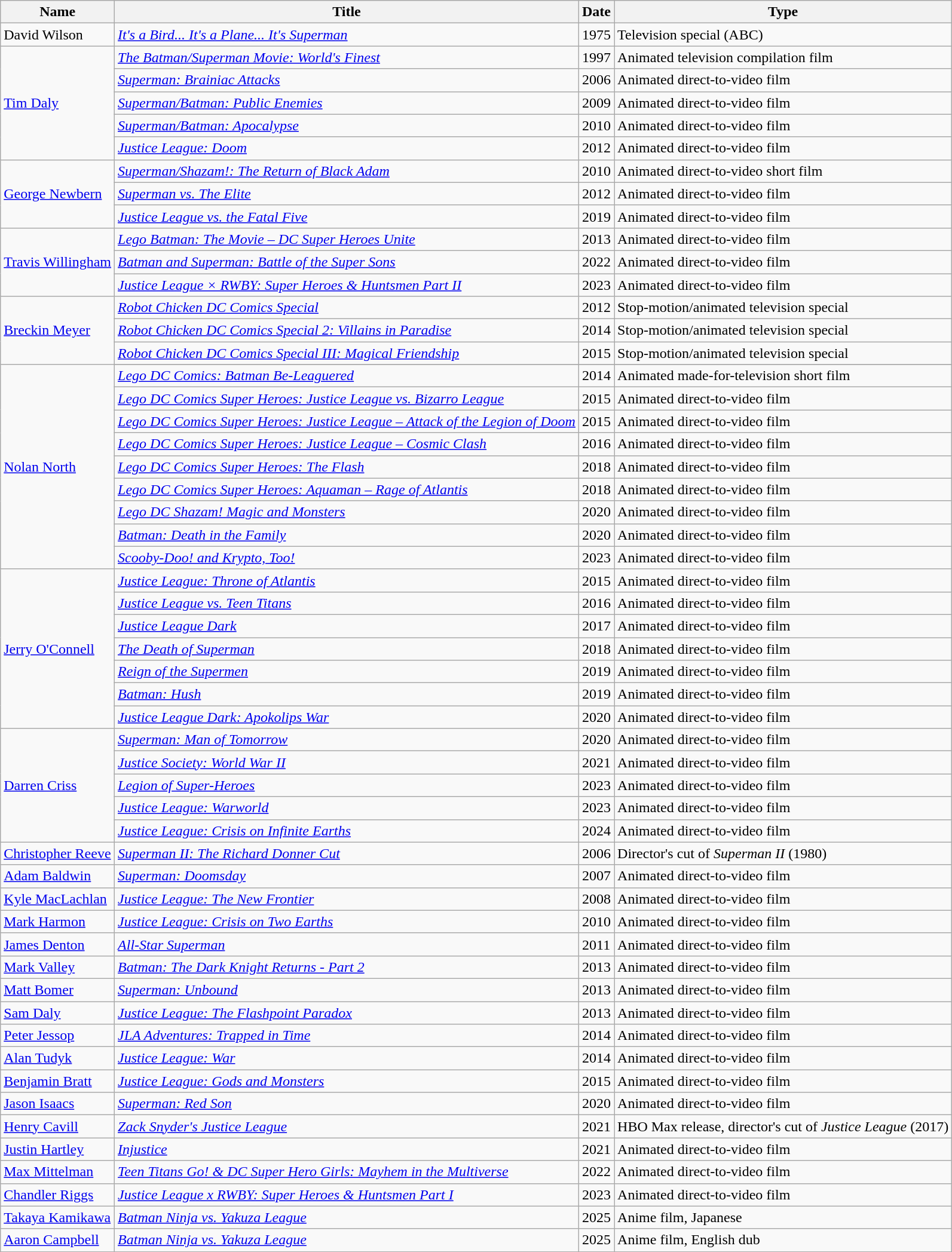<table class="wikitable sortable">
<tr>
<th>Name</th>
<th>Title</th>
<th>Date</th>
<th>Type</th>
</tr>
<tr>
<td>David Wilson</td>
<td><em><a href='#'>It's a Bird... It's a Plane... It's Superman</a></em></td>
<td>1975</td>
<td>Television special (ABC)</td>
</tr>
<tr>
<td rowspan="5"><a href='#'>Tim Daly</a></td>
<td><em><a href='#'>The Batman/Superman Movie: World's Finest</a></em></td>
<td>1997</td>
<td>Animated television compilation film</td>
</tr>
<tr>
<td><em><a href='#'>Superman: Brainiac Attacks</a></em></td>
<td>2006</td>
<td>Animated direct-to-video film</td>
</tr>
<tr>
<td><em><a href='#'>Superman/Batman: Public Enemies</a></em></td>
<td>2009</td>
<td>Animated direct-to-video film</td>
</tr>
<tr>
<td><em><a href='#'>Superman/Batman: Apocalypse</a></em></td>
<td>2010</td>
<td>Animated direct-to-video film</td>
</tr>
<tr>
<td><em><a href='#'>Justice League: Doom</a></em></td>
<td>2012</td>
<td>Animated direct-to-video film</td>
</tr>
<tr>
<td rowspan="3"><a href='#'>George Newbern</a></td>
<td><em><a href='#'>Superman/Shazam!: The Return of Black Adam</a></em></td>
<td>2010</td>
<td>Animated direct-to-video short film</td>
</tr>
<tr>
<td><em><a href='#'>Superman vs. The Elite</a></em></td>
<td>2012</td>
<td>Animated direct-to-video film</td>
</tr>
<tr>
<td><em><a href='#'>Justice League vs. the Fatal Five</a></em></td>
<td>2019</td>
<td>Animated direct-to-video film</td>
</tr>
<tr>
<td rowspan="3"><a href='#'>Travis Willingham</a></td>
<td><em><a href='#'>Lego Batman: The Movie – DC Super Heroes Unite</a></em></td>
<td>2013</td>
<td>Animated direct-to-video film</td>
</tr>
<tr>
<td><em><a href='#'>Batman and Superman: Battle of the Super Sons</a></em></td>
<td>2022</td>
<td>Animated direct-to-video film</td>
</tr>
<tr>
<td><em><a href='#'>Justice League × RWBY: Super Heroes & Huntsmen Part II</a></em></td>
<td>2023</td>
<td>Animated direct-to-video film</td>
</tr>
<tr>
<td rowspan="3"><a href='#'>Breckin Meyer</a></td>
<td><em><a href='#'>Robot Chicken DC Comics Special</a></em></td>
<td>2012</td>
<td>Stop-motion/animated television special</td>
</tr>
<tr>
<td><em><a href='#'>Robot Chicken DC Comics Special 2: Villains in Paradise</a></em></td>
<td>2014</td>
<td>Stop-motion/animated television special</td>
</tr>
<tr>
<td><em><a href='#'>Robot Chicken DC Comics Special III: Magical Friendship</a></em></td>
<td>2015</td>
<td>Stop-motion/animated television special</td>
</tr>
<tr>
<td rowspan="10"><a href='#'>Nolan North</a></td>
</tr>
<tr>
<td><em><a href='#'>Lego DC Comics: Batman Be-Leaguered</a></em></td>
<td>2014</td>
<td>Animated made-for-television short film</td>
</tr>
<tr>
<td><em><a href='#'>Lego DC Comics Super Heroes: Justice League vs. Bizarro League</a></em></td>
<td>2015</td>
<td>Animated direct-to-video film</td>
</tr>
<tr>
<td><em><a href='#'>Lego DC Comics Super Heroes: Justice League – Attack of the Legion of Doom</a></em></td>
<td>2015</td>
<td>Animated direct-to-video film</td>
</tr>
<tr>
<td><em><a href='#'>Lego DC Comics Super Heroes: Justice League – Cosmic Clash</a></em></td>
<td>2016</td>
<td>Animated direct-to-video film</td>
</tr>
<tr>
<td><em><a href='#'>Lego DC Comics Super Heroes: The Flash</a></em></td>
<td>2018</td>
<td>Animated direct-to-video film</td>
</tr>
<tr>
<td><em><a href='#'>Lego DC Comics Super Heroes: Aquaman – Rage of Atlantis</a></em></td>
<td>2018</td>
<td>Animated direct-to-video film</td>
</tr>
<tr>
<td><em><a href='#'>Lego DC Shazam! Magic and Monsters</a></em></td>
<td>2020</td>
<td>Animated direct-to-video film</td>
</tr>
<tr>
<td><em><a href='#'>Batman: Death in the Family</a></em></td>
<td>2020</td>
<td>Animated direct-to-video film</td>
</tr>
<tr>
<td><em><a href='#'>Scooby-Doo! and Krypto, Too!</a></em></td>
<td>2023</td>
<td>Animated direct-to-video film</td>
</tr>
<tr>
<td rowspan="7"><a href='#'>Jerry O'Connell</a></td>
<td><em><a href='#'>Justice League: Throne of Atlantis</a></em></td>
<td>2015</td>
<td>Animated direct-to-video film</td>
</tr>
<tr>
<td><em><a href='#'>Justice League vs. Teen Titans</a></em></td>
<td>2016</td>
<td>Animated direct-to-video film</td>
</tr>
<tr>
<td><em><a href='#'>Justice League Dark</a></em></td>
<td>2017</td>
<td>Animated direct-to-video film</td>
</tr>
<tr>
<td><em><a href='#'>The Death of Superman</a></em></td>
<td>2018</td>
<td>Animated direct-to-video film</td>
</tr>
<tr>
<td><em><a href='#'>Reign of the Supermen</a></em></td>
<td>2019</td>
<td>Animated direct-to-video film</td>
</tr>
<tr>
<td><em><a href='#'>Batman: Hush</a></em></td>
<td>2019</td>
<td>Animated direct-to-video film</td>
</tr>
<tr>
<td><em><a href='#'>Justice League Dark: Apokolips War</a></em></td>
<td>2020</td>
<td>Animated direct-to-video film</td>
</tr>
<tr>
<td rowspan="5"><a href='#'>Darren Criss</a></td>
<td><em><a href='#'>Superman: Man of Tomorrow</a></em></td>
<td>2020</td>
<td>Animated direct-to-video film</td>
</tr>
<tr>
<td><em><a href='#'>Justice Society: World War II</a></em></td>
<td>2021</td>
<td>Animated direct-to-video film</td>
</tr>
<tr>
<td><em><a href='#'>Legion of Super-Heroes</a></em></td>
<td>2023</td>
<td>Animated direct-to-video film</td>
</tr>
<tr>
<td><em><a href='#'>Justice League: Warworld</a></em></td>
<td>2023</td>
<td>Animated direct-to-video film</td>
</tr>
<tr>
<td><em><a href='#'>Justice League: Crisis on Infinite Earths</a></em></td>
<td>2024</td>
<td>Animated direct-to-video film</td>
</tr>
<tr>
<td><a href='#'>Christopher Reeve</a></td>
<td><em><a href='#'>Superman II: The Richard Donner Cut</a></em></td>
<td>2006</td>
<td>Director's cut of <em>Superman II</em> (1980)</td>
</tr>
<tr>
<td><a href='#'>Adam Baldwin</a></td>
<td><em><a href='#'>Superman: Doomsday</a></em></td>
<td>2007</td>
<td>Animated direct-to-video film</td>
</tr>
<tr>
<td><a href='#'>Kyle MacLachlan</a></td>
<td><em><a href='#'>Justice League: The New Frontier</a></em></td>
<td>2008</td>
<td>Animated direct-to-video film</td>
</tr>
<tr>
<td><a href='#'>Mark Harmon</a></td>
<td><em><a href='#'>Justice League: Crisis on Two Earths</a></em></td>
<td>2010</td>
<td>Animated direct-to-video film</td>
</tr>
<tr>
<td><a href='#'>James Denton</a></td>
<td><em><a href='#'>All-Star Superman</a></em></td>
<td>2011</td>
<td>Animated direct-to-video film</td>
</tr>
<tr>
<td><a href='#'>Mark Valley</a></td>
<td><em><a href='#'>Batman: The Dark Knight Returns - Part 2</a></em></td>
<td>2013</td>
<td>Animated direct-to-video film</td>
</tr>
<tr>
<td><a href='#'>Matt Bomer</a></td>
<td><em><a href='#'>Superman: Unbound</a></em></td>
<td>2013</td>
<td>Animated direct-to-video film</td>
</tr>
<tr>
<td><a href='#'>Sam Daly</a></td>
<td><em><a href='#'>Justice League: The Flashpoint Paradox</a></em></td>
<td>2013</td>
<td>Animated direct-to-video film</td>
</tr>
<tr>
<td><a href='#'>Peter Jessop</a></td>
<td><em><a href='#'>JLA Adventures: Trapped in Time</a></em></td>
<td>2014</td>
<td>Animated direct-to-video film</td>
</tr>
<tr>
<td><a href='#'>Alan Tudyk</a></td>
<td><em><a href='#'>Justice League: War</a></em></td>
<td>2014</td>
<td>Animated direct-to-video film</td>
</tr>
<tr>
<td><a href='#'>Benjamin Bratt</a></td>
<td><em><a href='#'>Justice League: Gods and Monsters</a></em></td>
<td>2015</td>
<td>Animated direct-to-video film</td>
</tr>
<tr>
<td><a href='#'>Jason Isaacs</a></td>
<td><em><a href='#'>Superman: Red Son</a></em></td>
<td>2020</td>
<td>Animated direct-to-video film</td>
</tr>
<tr>
<td><a href='#'>Henry Cavill</a></td>
<td><em><a href='#'>Zack Snyder's Justice League</a></em></td>
<td>2021</td>
<td>HBO Max release, director's cut of <em>Justice League</em> (2017)</td>
</tr>
<tr>
<td><a href='#'>Justin Hartley</a></td>
<td><em><a href='#'>Injustice</a></em></td>
<td>2021</td>
<td>Animated direct-to-video film</td>
</tr>
<tr>
<td><a href='#'>Max Mittelman</a></td>
<td><em><a href='#'>Teen Titans Go! & DC Super Hero Girls: Mayhem in the Multiverse</a></em></td>
<td>2022</td>
<td>Animated direct-to-video film</td>
</tr>
<tr>
<td><a href='#'>Chandler Riggs</a></td>
<td><em><a href='#'>Justice League x RWBY: Super Heroes & Huntsmen Part I</a></em></td>
<td>2023</td>
<td>Animated direct-to-video film</td>
</tr>
<tr>
<td><a href='#'>Takaya Kamikawa</a></td>
<td><em><a href='#'>Batman Ninja vs. Yakuza League</a></em></td>
<td>2025</td>
<td>Anime film, Japanese</td>
</tr>
<tr>
<td><a href='#'>Aaron Campbell</a></td>
<td><em><a href='#'>Batman Ninja vs. Yakuza League</a></em></td>
<td>2025</td>
<td>Anime film, English dub</td>
</tr>
</table>
